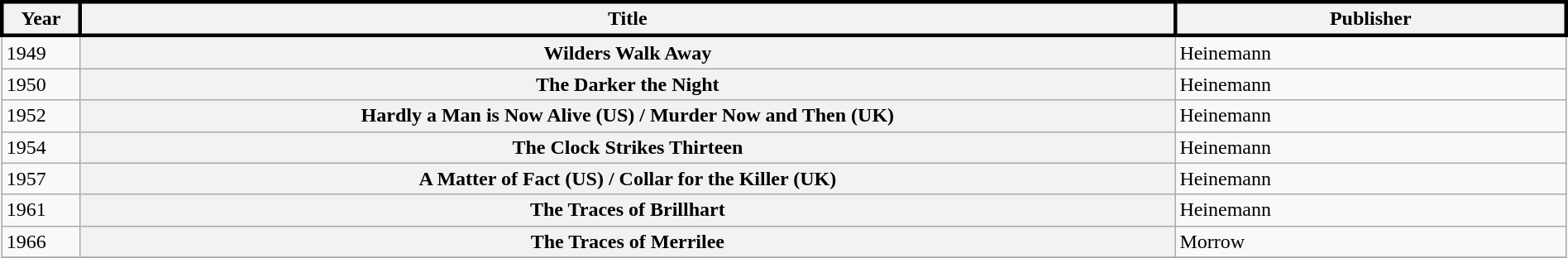<table class="wikitable" style="width:100%;">
<tr>
<th style="border:solid 3px;width:5%">Year</th>
<th style="border:solid 3px;width:70%">Title</th>
<th style="border:solid 3px;width:25%">Publisher</th>
</tr>
<tr>
<td>1949</td>
<th>Wilders Walk Away</th>
<td>Heinemann</td>
</tr>
<tr>
<td>1950</td>
<th>The Darker the Night</th>
<td>Heinemann</td>
</tr>
<tr>
<td>1952</td>
<th>Hardly a Man is Now Alive (US) / Murder Now and Then (UK)</th>
<td>Heinemann</td>
</tr>
<tr>
<td>1954</td>
<th>The Clock Strikes Thirteen</th>
<td>Heinemann</td>
</tr>
<tr>
<td>1957</td>
<th>A Matter of Fact (US) / Collar for the Killer (UK)</th>
<td>Heinemann</td>
</tr>
<tr>
<td>1961</td>
<th>The Traces of Brillhart</th>
<td>Heinemann</td>
</tr>
<tr>
<td>1966</td>
<th>The Traces of Merrilee</th>
<td>Morrow</td>
</tr>
<tr>
</tr>
</table>
